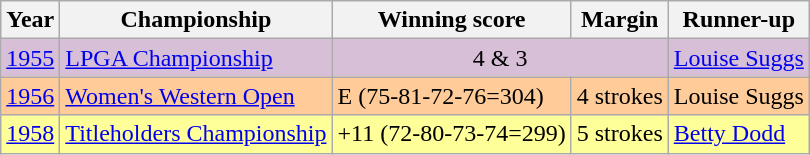<table class="wikitable">
<tr>
<th>Year</th>
<th>Championship</th>
<th>Winning score</th>
<th>Margin</th>
<th>Runner-up</th>
</tr>
<tr style="background:#D8BFD8;">
<td><a href='#'>1955</a></td>
<td><a href='#'>LPGA Championship</a></td>
<td colspan=2 align=center>4 & 3</td>
<td> <a href='#'>Louise Suggs</a></td>
</tr>
<tr style="background:#FFCC99;">
<td><a href='#'>1956</a></td>
<td><a href='#'>Women's Western Open</a></td>
<td>E (75-81-72-76=304)</td>
<td>4 strokes</td>
<td> Louise Suggs</td>
</tr>
<tr style="background:#FFFF99;">
<td><a href='#'>1958</a></td>
<td><a href='#'>Titleholders Championship</a></td>
<td>+11 (72-80-73-74=299)</td>
<td>5 strokes</td>
<td> <a href='#'>Betty Dodd</a></td>
</tr>
</table>
